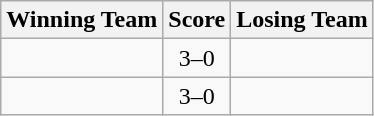<table class=wikitable style="border:1px solid #AAAAAA;">
<tr>
<th>Winning Team</th>
<th>Score</th>
<th>Losing Team</th>
</tr>
<tr>
<td><strong></strong></td>
<td align="center">3–0</td>
<td></td>
</tr>
<tr>
<td><strong></strong></td>
<td align="center">3–0</td>
<td></td>
</tr>
</table>
